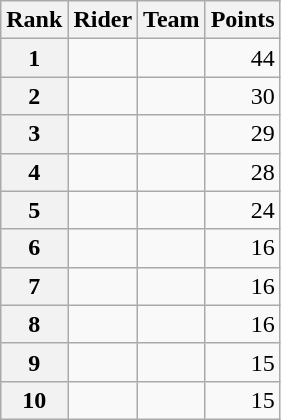<table class="wikitable" margin-bottom:0;">
<tr>
<th scope="col">Rank</th>
<th scope="col">Rider</th>
<th scope="col">Team</th>
<th scope="col">Points</th>
</tr>
<tr>
<th scope="row">1</th>
<td> </td>
<td></td>
<td align="right">44</td>
</tr>
<tr>
<th scope="row">2</th>
<td> </td>
<td></td>
<td align="right">30</td>
</tr>
<tr>
<th scope="row">3</th>
<td></td>
<td></td>
<td align="right">29</td>
</tr>
<tr>
<th scope="row">4</th>
<td></td>
<td></td>
<td align="right">28</td>
</tr>
<tr>
<th scope="row">5</th>
<td> </td>
<td></td>
<td align="right">24</td>
</tr>
<tr>
<th scope="row">6</th>
<td></td>
<td></td>
<td align="right">16</td>
</tr>
<tr>
<th scope="row">7</th>
<td></td>
<td></td>
<td align="right">16</td>
</tr>
<tr>
<th scope="row">8</th>
<td></td>
<td></td>
<td align="right">16</td>
</tr>
<tr>
<th scope="row">9</th>
<td></td>
<td></td>
<td align="right">15</td>
</tr>
<tr>
<th scope="row">10</th>
<td></td>
<td></td>
<td align="right">15</td>
</tr>
</table>
